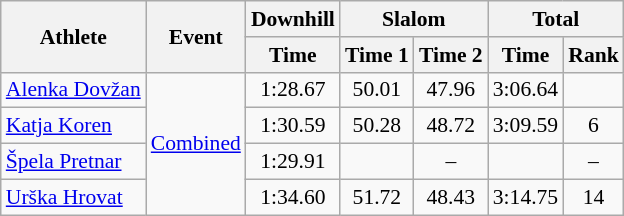<table class="wikitable" style="font-size:90%">
<tr>
<th rowspan="2">Athlete</th>
<th rowspan="2">Event</th>
<th>Downhill</th>
<th colspan="2">Slalom</th>
<th colspan="2">Total</th>
</tr>
<tr>
<th>Time</th>
<th>Time 1</th>
<th>Time 2</th>
<th>Time</th>
<th>Rank</th>
</tr>
<tr>
<td><a href='#'>Alenka Dovžan</a></td>
<td rowspan="4"><a href='#'>Combined</a></td>
<td align="center">1:28.67</td>
<td align="center">50.01</td>
<td align="center">47.96</td>
<td align="center">3:06.64</td>
<td align="center"></td>
</tr>
<tr>
<td><a href='#'>Katja Koren</a></td>
<td align="center">1:30.59</td>
<td align="center">50.28</td>
<td align="center">48.72</td>
<td align="center">3:09.59</td>
<td align="center">6</td>
</tr>
<tr>
<td><a href='#'>Špela Pretnar</a></td>
<td align="center">1:29.91</td>
<td align="center"></td>
<td align="center">–</td>
<td align="center"></td>
<td align="center">–</td>
</tr>
<tr>
<td><a href='#'>Urška Hrovat</a></td>
<td align="center">1:34.60</td>
<td align="center">51.72</td>
<td align="center">48.43</td>
<td align="center">3:14.75</td>
<td align="center">14</td>
</tr>
</table>
